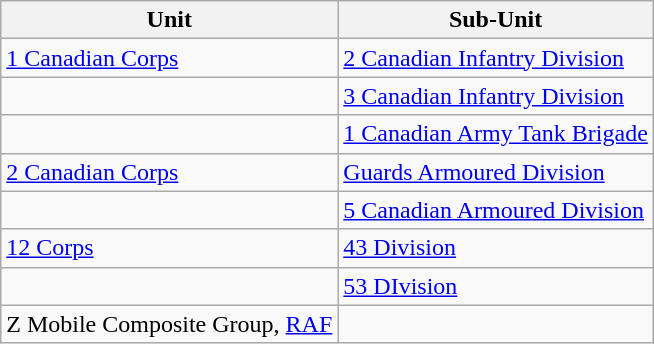<table class="wikitable">
<tr>
<th>Unit</th>
<th>Sub-Unit</th>
</tr>
<tr>
<td><a href='#'>1 Canadian Corps</a></td>
<td><a href='#'>2 Canadian Infantry Division</a></td>
</tr>
<tr>
<td></td>
<td><a href='#'>3 Canadian Infantry Division</a></td>
</tr>
<tr>
<td></td>
<td><a href='#'>1 Canadian Army Tank Brigade</a></td>
</tr>
<tr>
<td><a href='#'>2 Canadian Corps</a></td>
<td><a href='#'>Guards Armoured Division</a></td>
</tr>
<tr>
<td></td>
<td><a href='#'>5 Canadian Armoured Division</a></td>
</tr>
<tr>
<td><a href='#'>12 Corps</a></td>
<td><a href='#'>43 Division</a></td>
</tr>
<tr>
<td></td>
<td><a href='#'>53 DIvision</a></td>
</tr>
<tr>
<td>Z Mobile Composite Group, <a href='#'>RAF</a></td>
<td></td>
</tr>
</table>
